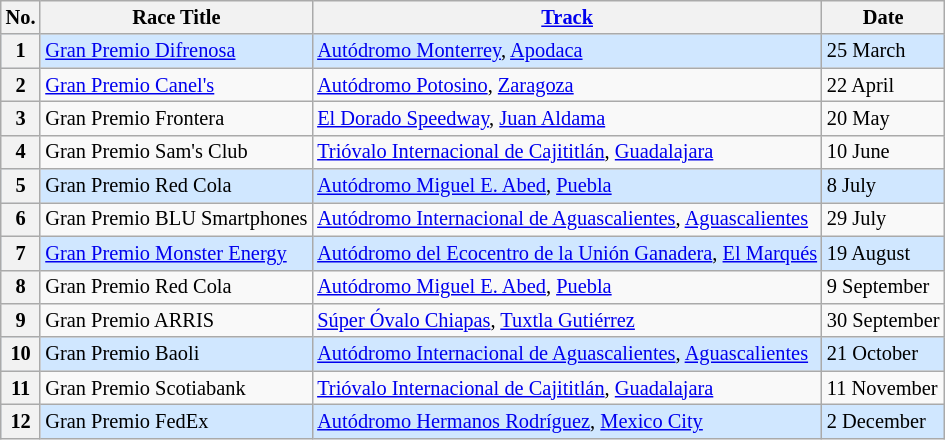<table class="wikitable" style="font-size:85%;">
<tr>
<th>No.</th>
<th>Race Title</th>
<th><a href='#'>Track</a></th>
<th>Date</th>
</tr>
<tr style="background:#D0E7FF;">
<th>1</th>
<td><a href='#'>Gran Premio Difrenosa</a></td>
<td> <a href='#'>Autódromo Monterrey</a>, <a href='#'>Apodaca</a></td>
<td>25 March</td>
</tr>
<tr>
<th>2</th>
<td><a href='#'>Gran Premio Canel's</a></td>
<td> <a href='#'>Autódromo Potosino</a>, <a href='#'>Zaragoza</a></td>
<td>22 April</td>
</tr>
<tr>
<th>3</th>
<td>Gran Premio Frontera</td>
<td> <a href='#'>El Dorado Speedway</a>, <a href='#'>Juan Aldama</a></td>
<td>20 May</td>
</tr>
<tr>
<th>4</th>
<td>Gran Premio Sam's Club</td>
<td> <a href='#'>Trióvalo Internacional de Cajititlán</a>, <a href='#'>Guadalajara</a></td>
<td>10 June</td>
</tr>
<tr style="background:#D0E7FF;">
<th>5</th>
<td>Gran Premio Red Cola</td>
<td> <a href='#'>Autódromo Miguel E. Abed</a>, <a href='#'>Puebla</a></td>
<td>8 July</td>
</tr>
<tr>
<th>6</th>
<td>Gran Premio BLU Smartphones</td>
<td> <a href='#'>Autódromo Internacional de Aguascalientes</a>, <a href='#'>Aguascalientes</a></td>
<td>29 July</td>
</tr>
<tr style="background:#D0E7FF;">
<th>7</th>
<td><a href='#'>Gran Premio Monster Energy</a></td>
<td> <a href='#'>Autódromo del Ecocentro de la Unión Ganadera</a>, <a href='#'>El Marqués</a></td>
<td>19 August</td>
</tr>
<tr>
<th>8</th>
<td>Gran Premio Red Cola</td>
<td> <a href='#'>Autódromo Miguel E. Abed</a>, <a href='#'>Puebla</a></td>
<td>9 September</td>
</tr>
<tr>
<th>9</th>
<td>Gran Premio ARRIS</td>
<td> <a href='#'>Súper Óvalo Chiapas</a>, <a href='#'>Tuxtla Gutiérrez</a></td>
<td>30 September</td>
</tr>
<tr style="background:#D0E7FF;">
<th>10</th>
<td>Gran Premio Baoli</td>
<td> <a href='#'>Autódromo Internacional de Aguascalientes</a>, <a href='#'>Aguascalientes</a></td>
<td>21 October</td>
</tr>
<tr>
<th>11</th>
<td>Gran Premio Scotiabank</td>
<td> <a href='#'>Trióvalo Internacional de Cajititlán</a>, <a href='#'>Guadalajara</a></td>
<td>11 November</td>
</tr>
<tr style="background:#D0E7FF;">
<th>12</th>
<td>Gran Premio FedEx</td>
<td> <a href='#'>Autódromo Hermanos Rodríguez</a>, <a href='#'>Mexico City</a></td>
<td>2 December</td>
</tr>
</table>
